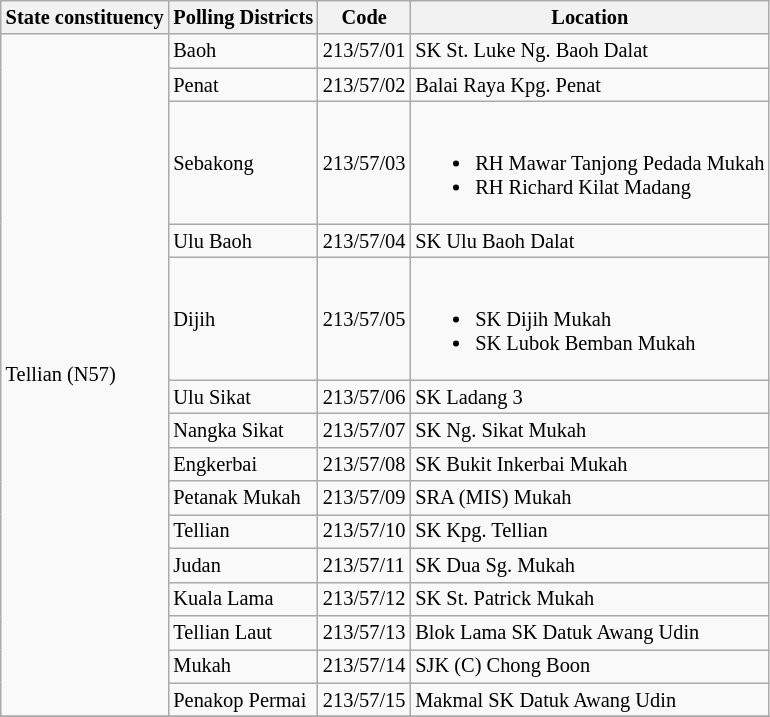<table class="wikitable sortable mw-collapsible" style="white-space:nowrap;font-size:85%">
<tr>
<th>State constituency</th>
<th>Polling Districts</th>
<th>Code</th>
<th>Location</th>
</tr>
<tr>
<td rowspan="15">Tellian (N57)</td>
<td>Baoh</td>
<td>213/57/01</td>
<td>SK St. Luke Ng. Baoh Dalat</td>
</tr>
<tr>
<td>Penat</td>
<td>213/57/02</td>
<td>Balai Raya Kpg. Penat</td>
</tr>
<tr>
<td>Sebakong</td>
<td>213/57/03</td>
<td><br><ul><li>RH Mawar Tanjong Pedada Mukah</li><li>RH Richard Kilat Madang</li></ul></td>
</tr>
<tr>
<td>Ulu Baoh</td>
<td>213/57/04</td>
<td>SK Ulu Baoh Dalat</td>
</tr>
<tr>
<td>Dijih</td>
<td>213/57/05</td>
<td><br><ul><li>SK Dijih Mukah</li><li>SK Lubok Bemban Mukah</li></ul></td>
</tr>
<tr>
<td>Ulu Sikat</td>
<td>213/57/06</td>
<td>SK Ladang 3</td>
</tr>
<tr>
<td>Nangka Sikat</td>
<td>213/57/07</td>
<td>SK Ng. Sikat Mukah</td>
</tr>
<tr>
<td>Engkerbai</td>
<td>213/57/08</td>
<td>SK Bukit Inkerbai Mukah</td>
</tr>
<tr>
<td>Petanak Mukah</td>
<td>213/57/09</td>
<td>SRA (MIS) Mukah</td>
</tr>
<tr>
<td>Tellian</td>
<td>213/57/10</td>
<td>SK Kpg. Tellian</td>
</tr>
<tr>
<td>Judan</td>
<td>213/57/11</td>
<td>SK Dua Sg. Mukah</td>
</tr>
<tr>
<td>Kuala Lama</td>
<td>213/57/12</td>
<td>SK St. Patrick Mukah</td>
</tr>
<tr>
<td>Tellian Laut</td>
<td>213/57/13</td>
<td>Blok Lama SK Datuk Awang Udin</td>
</tr>
<tr>
<td>Mukah</td>
<td>213/57/14</td>
<td>SJK (C) Chong Boon</td>
</tr>
<tr>
<td>Penakop Permai</td>
<td>213/57/15</td>
<td>Makmal SK Datuk Awang Udin</td>
</tr>
<tr>
</tr>
</table>
